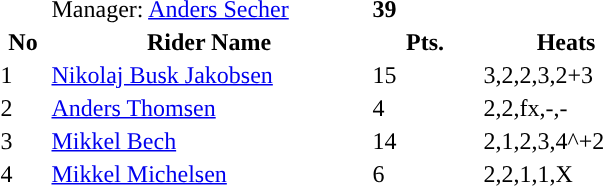<table class="toccolours">
<tr>
<td></td>
<td>Manager: <a href='#'>Anders Secher</a></td>
<td><strong>39</strong></td>
</tr>
<tr style="background-color:">
<th width=30px>No</th>
<th width=210px>Rider Name</th>
<th width=70px>Pts.</th>
<th width=110px>Heats</th>
</tr>
<tr style="background-color:">
<td>1</td>
<td><a href='#'>Nikolaj Busk Jakobsen</a></td>
<td>15</td>
<td>3,2,2,3,2+3</td>
</tr>
<tr style="background-color:">
<td>2</td>
<td><a href='#'>Anders Thomsen</a></td>
<td>4</td>
<td>2,2,fx,-,-</td>
</tr>
<tr style="background-color:">
<td>3</td>
<td><a href='#'>Mikkel Bech</a></td>
<td>14</td>
<td>2,1,2,3,4^+2</td>
</tr>
<tr style="background-color:">
<td>4</td>
<td><a href='#'>Mikkel Michelsen</a></td>
<td>6</td>
<td>2,2,1,1,X</td>
</tr>
</table>
